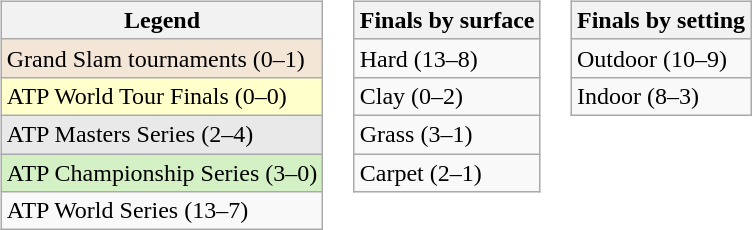<table>
<tr valign="top">
<td><br><table class="wikitable">
<tr>
<th>Legend</th>
</tr>
<tr style="background:#f3e6d7;">
<td>Grand Slam tournaments (0–1)</td>
</tr>
<tr style="background:#ffffcc;">
<td>ATP World Tour Finals (0–0)</td>
</tr>
<tr style="background:#e9e9e9;">
<td>ATP Masters Series (2–4)</td>
</tr>
<tr style="background:#d4f1c5;">
<td>ATP Championship Series (3–0)</td>
</tr>
<tr>
<td>ATP World Series (13–7)</td>
</tr>
</table>
</td>
<td><br><table class="wikitable">
<tr>
<th>Finals by surface</th>
</tr>
<tr>
<td>Hard (13–8)</td>
</tr>
<tr>
<td>Clay (0–2)</td>
</tr>
<tr>
<td>Grass (3–1)</td>
</tr>
<tr>
<td>Carpet (2–1)</td>
</tr>
</table>
</td>
<td><br><table class="wikitable">
<tr>
<th>Finals by setting</th>
</tr>
<tr>
<td>Outdoor (10–9)</td>
</tr>
<tr>
<td>Indoor (8–3)</td>
</tr>
</table>
</td>
</tr>
</table>
